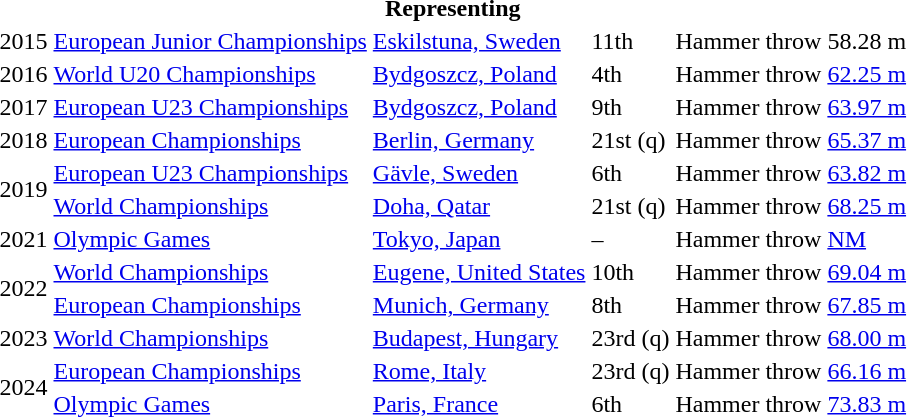<table>
<tr>
<th colspan="6">Representing </th>
</tr>
<tr>
<td>2015</td>
<td><a href='#'>European Junior Championships</a></td>
<td><a href='#'>Eskilstuna, Sweden</a></td>
<td>11th</td>
<td>Hammer throw</td>
<td>58.28 m</td>
</tr>
<tr>
<td>2016</td>
<td><a href='#'>World U20 Championships</a></td>
<td><a href='#'>Bydgoszcz, Poland</a></td>
<td>4th</td>
<td>Hammer throw</td>
<td><a href='#'>62.25 m</a></td>
</tr>
<tr>
<td>2017</td>
<td><a href='#'>European U23 Championships</a></td>
<td><a href='#'>Bydgoszcz, Poland</a></td>
<td>9th</td>
<td>Hammer throw</td>
<td><a href='#'>63.97 m</a></td>
</tr>
<tr>
<td>2018</td>
<td><a href='#'>European Championships</a></td>
<td><a href='#'>Berlin, Germany</a></td>
<td>21st (q)</td>
<td>Hammer throw</td>
<td><a href='#'>65.37 m</a></td>
</tr>
<tr>
<td rowspan=2>2019</td>
<td><a href='#'>European U23 Championships</a></td>
<td><a href='#'>Gävle, Sweden</a></td>
<td>6th</td>
<td>Hammer throw</td>
<td><a href='#'>63.82 m</a></td>
</tr>
<tr>
<td><a href='#'>World Championships</a></td>
<td><a href='#'>Doha, Qatar</a></td>
<td>21st (q)</td>
<td>Hammer throw</td>
<td><a href='#'>68.25 m</a></td>
</tr>
<tr>
<td>2021</td>
<td><a href='#'>Olympic Games</a></td>
<td><a href='#'>Tokyo, Japan</a></td>
<td>–</td>
<td>Hammer throw</td>
<td><a href='#'>NM</a></td>
</tr>
<tr>
<td rowspan=2>2022</td>
<td><a href='#'>World Championships</a></td>
<td><a href='#'>Eugene, United States</a></td>
<td>10th</td>
<td>Hammer throw</td>
<td><a href='#'>69.04 m</a></td>
</tr>
<tr>
<td><a href='#'>European Championships</a></td>
<td><a href='#'>Munich, Germany</a></td>
<td>8th</td>
<td>Hammer throw</td>
<td><a href='#'>67.85 m</a></td>
</tr>
<tr>
<td>2023</td>
<td><a href='#'>World Championships</a></td>
<td><a href='#'>Budapest, Hungary</a></td>
<td>23rd (q)</td>
<td>Hammer throw</td>
<td><a href='#'>68.00 m</a></td>
</tr>
<tr>
<td rowspan=2>2024</td>
<td><a href='#'>European Championships</a></td>
<td><a href='#'>Rome, Italy</a></td>
<td>23rd (q)</td>
<td>Hammer throw</td>
<td><a href='#'>66.16 m</a></td>
</tr>
<tr>
<td><a href='#'>Olympic Games</a></td>
<td><a href='#'>Paris, France</a></td>
<td>6th</td>
<td>Hammer throw</td>
<td><a href='#'>73.83 m</a></td>
</tr>
</table>
